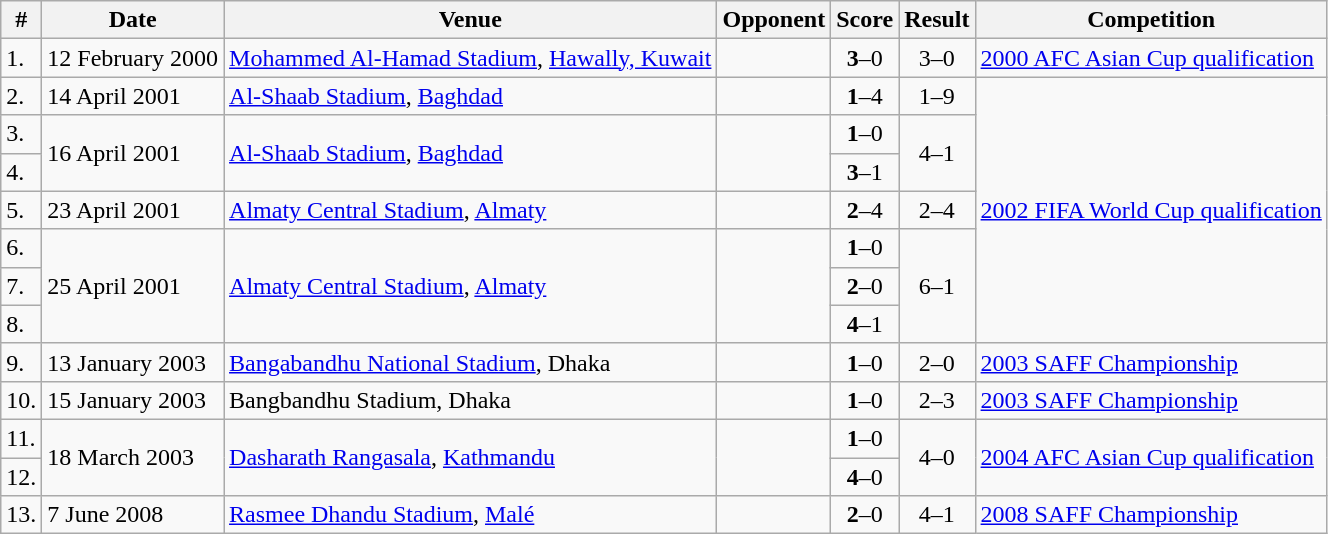<table class="wikitable sortable">
<tr>
<th>#</th>
<th>Date</th>
<th>Venue</th>
<th>Opponent</th>
<th>Score</th>
<th>Result</th>
<th>Competition</th>
</tr>
<tr>
<td>1.</td>
<td>12 February 2000</td>
<td><a href='#'>Mohammed Al-Hamad Stadium</a>, <a href='#'>Hawally, Kuwait</a></td>
<td></td>
<td align=center><strong>3</strong>–0</td>
<td align=center>3–0</td>
<td><a href='#'>2000 AFC Asian Cup qualification</a></td>
</tr>
<tr>
<td>2.</td>
<td>14 April 2001</td>
<td><a href='#'>Al-Shaab Stadium</a>, <a href='#'>Baghdad</a></td>
<td></td>
<td align=center><strong>1</strong>–4</td>
<td align=center>1–9</td>
<td rowspan=7><a href='#'>2002 FIFA World Cup qualification</a></td>
</tr>
<tr>
<td>3.</td>
<td rowspan=2>16 April 2001</td>
<td rowspan=2><a href='#'>Al-Shaab Stadium</a>, <a href='#'>Baghdad</a></td>
<td rowspan=2></td>
<td align=center><strong>1</strong>–0</td>
<td align=center rowspan=2>4–1</td>
</tr>
<tr>
<td>4.</td>
<td align=center><strong>3</strong>–1</td>
</tr>
<tr>
<td>5.</td>
<td>23 April 2001</td>
<td><a href='#'>Almaty Central Stadium</a>, <a href='#'>Almaty</a></td>
<td></td>
<td align=center><strong>2</strong>–4</td>
<td align=center>2–4</td>
</tr>
<tr>
<td>6.</td>
<td rowspan=3>25 April 2001</td>
<td rowspan=3><a href='#'>Almaty Central Stadium</a>, <a href='#'>Almaty</a></td>
<td rowspan=3></td>
<td align=center><strong>1</strong>–0</td>
<td align=center rowspan=3>6–1</td>
</tr>
<tr>
<td>7.</td>
<td align=center><strong>2</strong>–0</td>
</tr>
<tr>
<td>8.</td>
<td align=center><strong>4</strong>–1</td>
</tr>
<tr>
<td>9.</td>
<td>13 January 2003</td>
<td><a href='#'>Bangabandhu National Stadium</a>, Dhaka</td>
<td></td>
<td align=center><strong>1</strong>–0</td>
<td style="text-align:center">2–0</td>
<td><a href='#'>2003 SAFF Championship</a></td>
</tr>
<tr>
<td>10.</td>
<td>15 January 2003</td>
<td>Bangbandhu Stadium, Dhaka</td>
<td></td>
<td align=center><strong>1</strong>–0</td>
<td align=center>2–3</td>
<td><a href='#'>2003 SAFF Championship</a></td>
</tr>
<tr>
<td>11.</td>
<td rowspan=2>18 March 2003</td>
<td rowspan=2><a href='#'>Dasharath Rangasala</a>, <a href='#'>Kathmandu</a></td>
<td rowspan=2></td>
<td align=center><strong>1</strong>–0</td>
<td align=center rowspan=2>4–0</td>
<td rowspan=2><a href='#'>2004 AFC Asian Cup qualification</a></td>
</tr>
<tr>
<td>12.</td>
<td align=center><strong>4</strong>–0</td>
</tr>
<tr>
<td>13.</td>
<td>7 June 2008</td>
<td><a href='#'>Rasmee Dhandu Stadium</a>, <a href='#'>Malé</a></td>
<td></td>
<td align=center><strong>2</strong>–0</td>
<td align=center>4–1</td>
<td><a href='#'>2008 SAFF Championship</a></td>
</tr>
</table>
